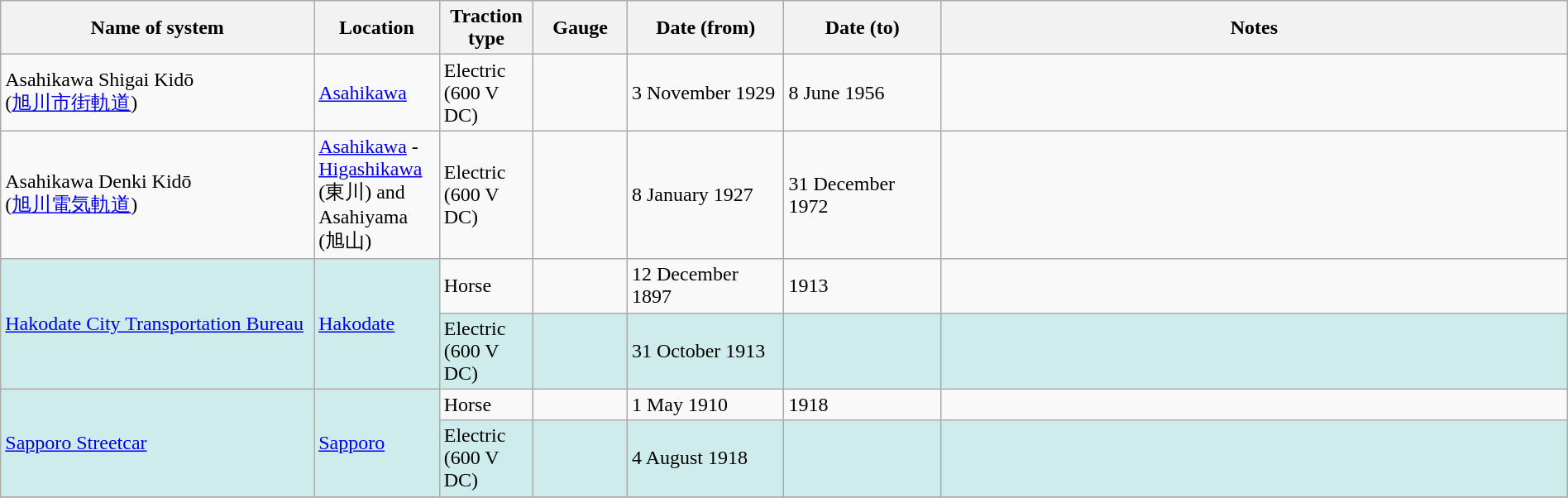<table class="wikitable" width=100%>
<tr>
<th width="20%">Name of system</th>
<th width="08%">Location</th>
<th width="06%">Traction<br>type</th>
<th width="06%">Gauge</th>
<th width="10%">Date (from)</th>
<th width="10%">Date (to)</th>
<th width="40%">Notes</th>
</tr>
<tr>
<td>Asahikawa Shigai Kidō<br>(<a href='#'>旭川市街軌道</a>)</td>
<td><a href='#'>Asahikawa</a></td>
<td>Electric (600 V DC)</td>
<td></td>
<td>3 November 1929</td>
<td>8 June 1956</td>
<td></td>
</tr>
<tr>
<td>Asahikawa Denki Kidō<br>(<a href='#'>旭川電気軌道</a>)</td>
<td><a href='#'>Asahikawa</a> - <a href='#'>Higashikawa</a> (東川) and Asahiyama (旭山)</td>
<td>Electric (600 V DC)</td>
<td></td>
<td>8 January 1927</td>
<td>31 December 1972</td>
<td></td>
</tr>
<tr>
<td rowspan="2" style="background:#CFECEC"><a href='#'>Hakodate City Transportation Bureau</a></td>
<td rowspan="2" style="background:#CFECEC"><a href='#'>Hakodate</a></td>
<td>Horse</td>
<td></td>
<td>12 December 1897</td>
<td>1913</td>
<td> </td>
</tr>
<tr>
<td style="background:#CFECEC">Electric<br>(600 V DC)</td>
<td style="background:#CFECEC"></td>
<td style="background:#CFECEC">31 October 1913</td>
<td style="background:#CFECEC"> </td>
<td style="background:#CFECEC"></td>
</tr>
<tr>
<td rowspan="2" style="background:#CFECEC"><a href='#'>Sapporo Streetcar</a></td>
<td rowspan="2" style="background:#CFECEC"><a href='#'>Sapporo</a></td>
<td>Horse</td>
<td></td>
<td>1 May 1910</td>
<td>1918</td>
<td> </td>
</tr>
<tr>
<td style="background:#CFECEC">Electric<br>(600 V DC)</td>
<td style="background:#CFECEC"></td>
<td style="background:#CFECEC">4 August 1918</td>
<td style="background:#CFECEC"> </td>
<td style="background:#CFECEC"></td>
</tr>
<tr>
</tr>
</table>
